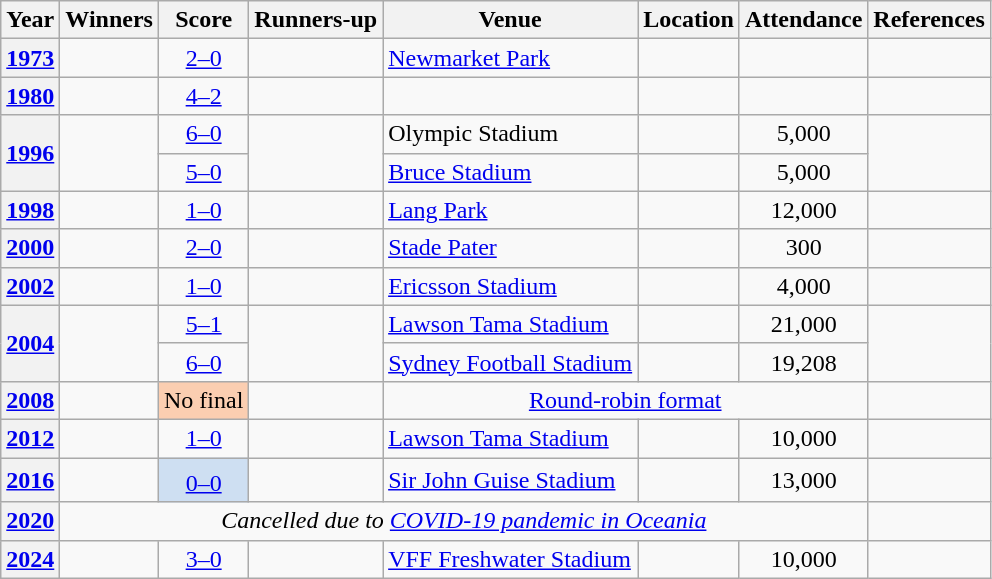<table class="sortable wikitable plainrowheaders">
<tr>
<th scope="col">Year</th>
<th scope="col">Winners</th>
<th scope="col">Score</th>
<th scope="col">Runners-up</th>
<th scope="col">Venue</th>
<th scope="col">Location</th>
<th scope="col">Attendance</th>
<th scope="col" class="unsortable">References</th>
</tr>
<tr>
<th scope="row" style=text-align:center><a href='#'>1973</a></th>
<td align=right></td>
<td align="center"><a href='#'>2–0</a></td>
<td align=left></td>
<td><a href='#'>Newmarket Park</a></td>
<td></td>
<td align=center></td>
<td align=center></td>
</tr>
<tr>
<th scope="row" style=text-align:center><a href='#'>1980</a></th>
<td align=right></td>
<td align="center"><a href='#'>4–2</a></td>
<td align=left></td>
<td></td>
<td></td>
<td align=center></td>
<td align=center></td>
</tr>
<tr>
<th scope="row" rowspan="2" style=text-align:center><a href='#'>1996</a></th>
<td rowspan="2" align=right></td>
<td align="center"><a href='#'>6–0</a></td>
<td rowspan="2" align=left></td>
<td>Olympic Stadium</td>
<td></td>
<td align=center>5,000</td>
<td rowspan="2" align=center></td>
</tr>
<tr>
<td align="center"><a href='#'>5–0</a></td>
<td><a href='#'>Bruce Stadium</a></td>
<td></td>
<td align=center>5,000</td>
</tr>
<tr>
<th scope="row" style=text-align:center><a href='#'>1998</a></th>
<td align=right></td>
<td align="center"><a href='#'>1–0</a></td>
<td align=left></td>
<td><a href='#'>Lang Park</a></td>
<td></td>
<td align=center>12,000</td>
<td align=center></td>
</tr>
<tr>
<th scope="row" style=text-align:center><a href='#'>2000</a></th>
<td align=right></td>
<td align="center"><a href='#'>2–0</a></td>
<td align=left></td>
<td><a href='#'>Stade Pater</a></td>
<td></td>
<td align=center>300</td>
<td align=center></td>
</tr>
<tr>
<th scope="row" style=text-align:center><a href='#'>2002</a></th>
<td align=right></td>
<td align="center"><a href='#'>1–0</a></td>
<td align=left></td>
<td><a href='#'>Ericsson Stadium</a></td>
<td></td>
<td align=center>4,000</td>
<td align=center></td>
</tr>
<tr>
<th scope="row" rowspan="2" style=text-align:center><a href='#'>2004</a></th>
<td rowspan="2" align=right></td>
<td align="center"><a href='#'>5–1</a></td>
<td rowspan="2" align=left></td>
<td><a href='#'>Lawson Tama Stadium</a></td>
<td></td>
<td align=center>21,000</td>
<td rowspan="2" align=center></td>
</tr>
<tr>
<td align="center"><a href='#'>6–0</a></td>
<td><a href='#'>Sydney Football Stadium</a></td>
<td></td>
<td align=center>19,208</td>
</tr>
<tr>
<th scope="row" style=text-align:center><a href='#'>2008</a></th>
<td align=right></td>
<td bgcolor="#FBCEB1" align="center">No final</td>
<td align=left></td>
<td align="center" colspan=3><a href='#'>Round-robin format</a></td>
<td align=center></td>
</tr>
<tr>
<th scope="row" style=text-align:center><a href='#'>2012</a></th>
<td align=right></td>
<td align="center"><a href='#'>1–0</a></td>
<td align=left></td>
<td><a href='#'>Lawson Tama Stadium</a></td>
<td></td>
<td align=center>10,000</td>
<td align=center></td>
</tr>
<tr>
<th scope="row" style=text-align:center><a href='#'>2016</a></th>
<td align=right></td>
<td align="center" bgcolor="#cedff2"><a href='#'>0–0</a> <sup></sup></td>
<td align=left></td>
<td><a href='#'>Sir John Guise Stadium</a></td>
<td></td>
<td align=center>13,000</td>
<td align=center></td>
</tr>
<tr>
<th scope="row" style=text-align:center><a href='#'>2020</a></th>
<td align=center colspan=6><em>Cancelled due to <a href='#'>COVID-19 pandemic in Oceania</a></em></td>
<td></td>
</tr>
<tr>
<th scope="row" style=text-align:center><a href='#'>2024</a></th>
<td align=right></td>
<td align="center"><a href='#'>3–0</a></td>
<td align=left></td>
<td><a href='#'>VFF Freshwater Stadium</a></td>
<td></td>
<td align=center>10,000</td>
<td align=center></td>
</tr>
</table>
